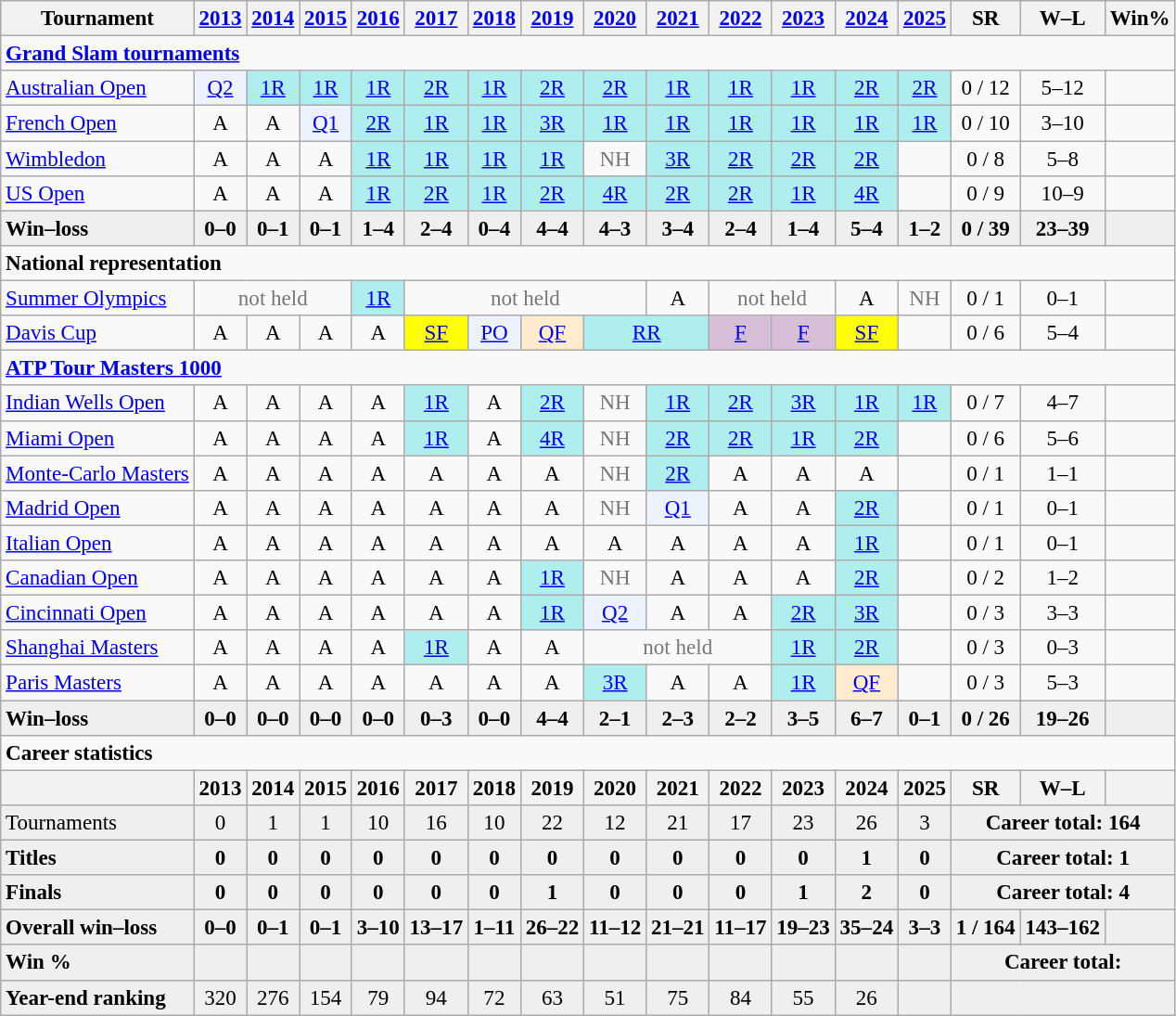<table class="wikitable nowrap" style=text-align:center;font-size:96%>
<tr>
<th>Tournament</th>
<th><a href='#'>2013</a></th>
<th><a href='#'>2014</a></th>
<th><a href='#'>2015</a></th>
<th><a href='#'>2016</a></th>
<th><a href='#'>2017</a></th>
<th><a href='#'>2018</a></th>
<th><a href='#'>2019</a></th>
<th><a href='#'>2020</a></th>
<th><a href='#'>2021</a></th>
<th><a href='#'>2022</a></th>
<th><a href='#'>2023</a></th>
<th><a href='#'>2024</a></th>
<th><a href='#'>2025</a></th>
<th>SR</th>
<th>W–L</th>
<th>Win%</th>
</tr>
<tr>
<td colspan="17" align="left"><strong><a href='#'>Grand Slam tournaments</a></strong></td>
</tr>
<tr>
<td align=left><a href='#'>Australian Open</a></td>
<td bgcolor=ecf2ff><a href='#'>Q2</a></td>
<td bgcolor=afeeee><a href='#'>1R</a></td>
<td bgcolor=afeeee><a href='#'>1R</a></td>
<td bgcolor=afeeee><a href='#'>1R</a></td>
<td bgcolor=afeeee><a href='#'>2R</a></td>
<td bgcolor=afeeee><a href='#'>1R</a></td>
<td bgcolor=afeeee><a href='#'>2R</a></td>
<td bgcolor=afeeee><a href='#'>2R</a></td>
<td bgcolor=afeeee><a href='#'>1R</a></td>
<td bgcolor=afeeee><a href='#'>1R</a></td>
<td bgcolor=afeeee><a href='#'>1R</a></td>
<td bgcolor=afeeee><a href='#'>2R</a></td>
<td bgcolor=afeeee><a href='#'>2R</a></td>
<td>0 / 12</td>
<td>5–12</td>
<td></td>
</tr>
<tr>
<td align=left><a href='#'>French Open</a></td>
<td>A</td>
<td>A</td>
<td bgcolor=ecf2ff><a href='#'>Q1</a></td>
<td bgcolor=afeeee><a href='#'>2R</a></td>
<td bgcolor=afeeee><a href='#'>1R</a></td>
<td bgcolor=afeeee><a href='#'>1R</a></td>
<td bgcolor=afeeee><a href='#'>3R</a></td>
<td bgcolor=afeeee><a href='#'>1R</a></td>
<td bgcolor=afeeee><a href='#'>1R</a></td>
<td bgcolor=afeeee><a href='#'>1R</a></td>
<td bgcolor=afeeee><a href='#'>1R</a></td>
<td bgcolor=afeeee><a href='#'>1R</a></td>
<td bgcolor=afeeee><a href='#'>1R</a></td>
<td>0 / 10</td>
<td>3–10</td>
<td></td>
</tr>
<tr>
<td align=left><a href='#'>Wimbledon</a></td>
<td>A</td>
<td>A</td>
<td>A</td>
<td bgcolor=afeeee><a href='#'>1R</a></td>
<td bgcolor=afeeee><a href='#'>1R</a></td>
<td bgcolor=afeeee><a href='#'>1R</a></td>
<td bgcolor=afeeee><a href='#'>1R</a></td>
<td style=color:#767676>NH</td>
<td bgcolor=afeeee><a href='#'>3R</a></td>
<td bgcolor=afeeee><a href='#'>2R</a></td>
<td bgcolor=afeeee><a href='#'>2R</a></td>
<td bgcolor=afeeee><a href='#'>2R</a></td>
<td></td>
<td>0 / 8</td>
<td>5–8</td>
<td></td>
</tr>
<tr>
<td align=left><a href='#'>US Open</a></td>
<td>A</td>
<td>A</td>
<td>A</td>
<td bgcolor=afeeee><a href='#'>1R</a></td>
<td bgcolor=afeeee><a href='#'>2R</a></td>
<td bgcolor=afeeee><a href='#'>1R</a></td>
<td bgcolor=afeeee><a href='#'>2R</a></td>
<td bgcolor=afeeee><a href='#'>4R</a></td>
<td bgcolor=afeeee><a href='#'>2R</a></td>
<td bgcolor=afeeee><a href='#'>2R</a></td>
<td bgcolor=afeeee><a href='#'>1R</a></td>
<td bgcolor=afeeee><a href='#'>4R</a></td>
<td></td>
<td>0 / 9</td>
<td>10–9</td>
<td></td>
</tr>
<tr style=background:#efefef;font-weight:bold>
<td style="text-align:left">Win–loss</td>
<td>0–0</td>
<td>0–1</td>
<td>0–1</td>
<td>1–4</td>
<td>2–4</td>
<td>0–4</td>
<td>4–4</td>
<td>4–3</td>
<td>3–4</td>
<td>2–4</td>
<td>1–4</td>
<td>5–4</td>
<td>1–2</td>
<td>0 / 39</td>
<td>23–39</td>
<td></td>
</tr>
<tr>
<td colspan="17" align="left"><strong>National representation</strong></td>
</tr>
<tr>
<td align=left><a href='#'>Summer Olympics</a></td>
<td colspan=3 style=color:#767676>not held</td>
<td bgcolor=afeeee><a href='#'>1R</a></td>
<td colspan=4 style=color:#767676>not held</td>
<td>A</td>
<td colspan=2 style=color:#767676>not held</td>
<td>A</td>
<td style=color:#767676>NH</td>
<td>0 / 1</td>
<td>0–1</td>
<td></td>
</tr>
<tr>
<td align=left><a href='#'>Davis Cup</a></td>
<td>A</td>
<td>A</td>
<td>A</td>
<td>A</td>
<td bgcolor=yellow><a href='#'>SF</a></td>
<td bgcolor=ecf2ff><a href='#'>PO</a></td>
<td bgcolor=ffebcd><a href='#'>QF</a></td>
<td colspan=2 bgcolor=afeeee><a href='#'>RR</a></td>
<td bgcolor=thistle><a href='#'>F</a></td>
<td bgcolor=thistle><a href='#'>F</a></td>
<td bgcolor=yellow><a href='#'>SF</a></td>
<td></td>
<td>0 / 6</td>
<td>5–4</td>
<td></td>
</tr>
<tr>
<td colspan="17" align="left"><strong><a href='#'>ATP Tour Masters 1000</a></strong></td>
</tr>
<tr>
<td align=left><a href='#'>Indian Wells Open</a></td>
<td>A</td>
<td>A</td>
<td>A</td>
<td>A</td>
<td bgcolor=afeeee><a href='#'>1R</a></td>
<td>A</td>
<td bgcolor=afeeee><a href='#'>2R</a></td>
<td style=color:#767676>NH</td>
<td bgcolor=afeeee><a href='#'>1R</a></td>
<td bgcolor=afeeee><a href='#'>2R</a></td>
<td bgcolor=afeeee><a href='#'>3R</a></td>
<td bgcolor=afeeee><a href='#'>1R</a></td>
<td bgcolor=afeeee><a href='#'>1R</a></td>
<td>0 / 7</td>
<td>4–7</td>
<td></td>
</tr>
<tr>
<td align=left><a href='#'>Miami Open</a></td>
<td>A</td>
<td>A</td>
<td>A</td>
<td>A</td>
<td bgcolor=afeeee><a href='#'>1R</a></td>
<td>A</td>
<td bgcolor=afeeee><a href='#'>4R</a></td>
<td style=color:#767676>NH</td>
<td bgcolor=afeeee><a href='#'>2R</a></td>
<td bgcolor=afeeee><a href='#'>2R</a></td>
<td bgcolor=afeeee><a href='#'>1R</a></td>
<td bgcolor=afeeee><a href='#'>2R</a></td>
<td></td>
<td>0 / 6</td>
<td>5–6</td>
<td></td>
</tr>
<tr>
<td align=left><a href='#'>Monte-Carlo Masters</a></td>
<td>A</td>
<td>A</td>
<td>A</td>
<td>A</td>
<td>A</td>
<td>A</td>
<td>A</td>
<td style=color:#767676>NH</td>
<td bgcolor=afeeee><a href='#'>2R</a></td>
<td>A</td>
<td>A</td>
<td>A</td>
<td></td>
<td>0 / 1</td>
<td>1–1</td>
<td></td>
</tr>
<tr>
<td align=left><a href='#'>Madrid Open</a></td>
<td>A</td>
<td>A</td>
<td>A</td>
<td>A</td>
<td>A</td>
<td>A</td>
<td>A</td>
<td style=color:#767676>NH</td>
<td bgcolor=ecf2ff><a href='#'>Q1</a></td>
<td>A</td>
<td>A</td>
<td bgcolor=afeeee><a href='#'>2R</a></td>
<td></td>
<td>0 / 1</td>
<td>0–1</td>
<td></td>
</tr>
<tr>
<td align=left><a href='#'>Italian Open</a></td>
<td>A</td>
<td>A</td>
<td>A</td>
<td>A</td>
<td>A</td>
<td>A</td>
<td>A</td>
<td>A</td>
<td>A</td>
<td>A</td>
<td>A</td>
<td bgcolor=afeeee><a href='#'>1R</a></td>
<td></td>
<td>0 / 1</td>
<td>0–1</td>
<td></td>
</tr>
<tr>
<td align=left><a href='#'>Canadian Open</a></td>
<td>A</td>
<td>A</td>
<td>A</td>
<td>A</td>
<td>A</td>
<td>A</td>
<td bgcolor=afeeee><a href='#'>1R</a></td>
<td style=color:#767676>NH</td>
<td>A</td>
<td>A</td>
<td>A</td>
<td bgcolor=afeeee><a href='#'>2R</a></td>
<td></td>
<td>0 / 2</td>
<td>1–2</td>
<td></td>
</tr>
<tr>
<td align=left><a href='#'>Cincinnati Open</a></td>
<td>A</td>
<td>A</td>
<td>A</td>
<td>A</td>
<td>A</td>
<td>A</td>
<td bgcolor=afeeee><a href='#'>1R</a></td>
<td bgcolor=ecf2ff><a href='#'>Q2</a></td>
<td>A</td>
<td>A</td>
<td bgcolor=afeeee><a href='#'>2R</a></td>
<td bgcolor=afeeee><a href='#'>3R</a></td>
<td></td>
<td>0 / 3</td>
<td>3–3</td>
<td></td>
</tr>
<tr>
<td align=left><a href='#'>Shanghai Masters</a></td>
<td>A</td>
<td>A</td>
<td>A</td>
<td>A</td>
<td bgcolor=afeeee><a href='#'>1R</a></td>
<td>A</td>
<td>A</td>
<td colspan=3 style=color:#767676>not held</td>
<td bgcolor=afeeee><a href='#'>1R</a></td>
<td bgcolor=afeeee><a href='#'>2R</a></td>
<td></td>
<td>0 / 3</td>
<td>0–3</td>
<td></td>
</tr>
<tr>
<td align=left><a href='#'>Paris Masters</a></td>
<td>A</td>
<td>A</td>
<td>A</td>
<td>A</td>
<td>A</td>
<td>A</td>
<td>A</td>
<td bgcolor=afeeee><a href='#'>3R</a></td>
<td>A</td>
<td>A</td>
<td bgcolor=afeeee><a href='#'>1R</a></td>
<td bgcolor=ffebcd><a href='#'>QF</a></td>
<td></td>
<td>0 / 3</td>
<td>5–3</td>
<td></td>
</tr>
<tr style=background:#efefef;font-weight:bold>
<td style="text-align:left">Win–loss</td>
<td>0–0</td>
<td>0–0</td>
<td>0–0</td>
<td>0–0</td>
<td>0–3</td>
<td>0–0</td>
<td>4–4</td>
<td>2–1</td>
<td>2–3</td>
<td>2–2</td>
<td>3–5</td>
<td>6–7</td>
<td>0–1</td>
<td>0 / 26</td>
<td>19–26</td>
<td></td>
</tr>
<tr>
<td colspan="17" align="left"><strong>Career statistics</strong></td>
</tr>
<tr>
<th></th>
<th>2013</th>
<th>2014</th>
<th>2015</th>
<th>2016</th>
<th>2017</th>
<th>2018</th>
<th>2019</th>
<th>2020</th>
<th>2021</th>
<th>2022</th>
<th>2023</th>
<th>2024</th>
<th>2025</th>
<th>SR</th>
<th>W–L</th>
<th></th>
</tr>
<tr style=background:#efefef>
<td style=text-align:left>Tournaments</td>
<td>0</td>
<td>1</td>
<td>1</td>
<td>10</td>
<td>16</td>
<td>10</td>
<td>22</td>
<td>12</td>
<td>21</td>
<td>17</td>
<td>23</td>
<td>26</td>
<td>3</td>
<td colspan="3"><strong>Career total: 164</strong></td>
</tr>
<tr style=background:#efefef;font-weight:bold>
<td style="text-align:left">Titles</td>
<td>0</td>
<td>0</td>
<td>0</td>
<td>0</td>
<td>0</td>
<td>0</td>
<td>0</td>
<td>0</td>
<td>0</td>
<td>0</td>
<td>0</td>
<td>1</td>
<td>0</td>
<td colspan="3">Career total: 1</td>
</tr>
<tr style=background:#efefef;font-weight:bold>
<td align=left>Finals</td>
<td>0</td>
<td>0</td>
<td>0</td>
<td>0</td>
<td>0</td>
<td>0</td>
<td>1</td>
<td>0</td>
<td>0</td>
<td>0</td>
<td>1</td>
<td>2</td>
<td>0</td>
<td colspan="3">Career total: 4</td>
</tr>
<tr style=background:#efefef;font-weight:bold>
<td style="text-align:left">Overall win–loss</td>
<td>0–0</td>
<td>0–1</td>
<td>0–1</td>
<td>3–10</td>
<td>13–17</td>
<td>1–11</td>
<td>26–22</td>
<td>11–12</td>
<td>21–21</td>
<td>11–17</td>
<td>19–23</td>
<td>35–24</td>
<td>3–3</td>
<td>1 / 164</td>
<td>143–162</td>
<td></td>
</tr>
<tr style=font-weight:bold;background:#efefef>
<td align=left>Win %</td>
<td></td>
<td></td>
<td></td>
<td></td>
<td></td>
<td></td>
<td></td>
<td></td>
<td></td>
<td></td>
<td></td>
<td></td>
<td></td>
<td colspan="3">Career total: </td>
</tr>
<tr bgcolor="efefef">
<td align="left"><strong>Year-end ranking</strong></td>
<td>320</td>
<td>276</td>
<td>154</td>
<td>79</td>
<td>94</td>
<td>72</td>
<td>63</td>
<td>51</td>
<td>75</td>
<td>84</td>
<td>55</td>
<td>26</td>
<td></td>
<td colspan="3"></td>
</tr>
</table>
